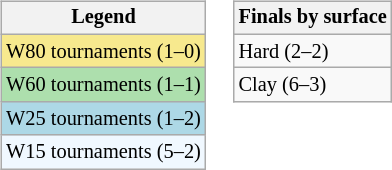<table>
<tr valign=top>
<td><br><table class="wikitable" style="font-size:85%">
<tr>
<th>Legend</th>
</tr>
<tr style="background:#f7e98e;">
<td>W80 tournaments (1–0)</td>
</tr>
<tr style="background:#addfad">
<td>W60 tournaments (1–1)</td>
</tr>
<tr style="background:lightblue;">
<td>W25 tournaments (1–2)</td>
</tr>
<tr style="background:#f0f8ff;">
<td>W15 tournaments (5–2)</td>
</tr>
</table>
</td>
<td><br><table class="wikitable" style="font-size:85%">
<tr>
<th>Finals by surface</th>
</tr>
<tr>
<td>Hard (2–2)</td>
</tr>
<tr>
<td>Clay (6–3)</td>
</tr>
</table>
</td>
</tr>
</table>
